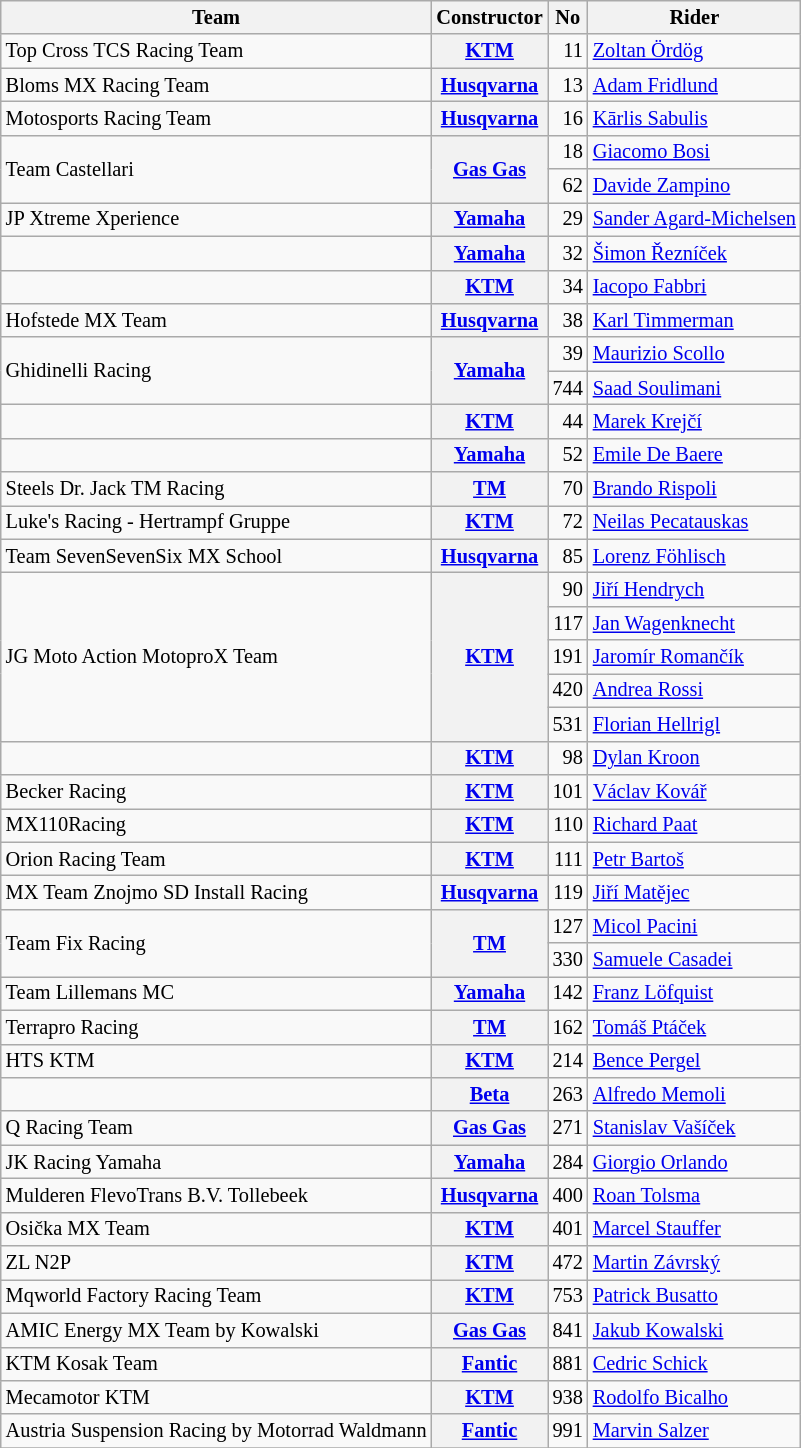<table class="wikitable" style="font-size: 85%;">
<tr>
<th>Team</th>
<th>Constructor</th>
<th>No</th>
<th>Rider</th>
</tr>
<tr>
<td>Top Cross TCS Racing Team</td>
<th><a href='#'>KTM</a></th>
<td align="right">11</td>
<td> <a href='#'>Zoltan Ördög</a></td>
</tr>
<tr>
<td>Bloms MX Racing Team</td>
<th><a href='#'>Husqvarna</a></th>
<td align="right">13</td>
<td> <a href='#'>Adam Fridlund</a></td>
</tr>
<tr>
<td>Motosports Racing Team</td>
<th><a href='#'>Husqvarna</a></th>
<td align="right">16</td>
<td> <a href='#'>Kārlis Sabulis</a></td>
</tr>
<tr>
<td rowspan=2>Team Castellari</td>
<th rowspan=2><a href='#'>Gas Gas</a></th>
<td align="right">18</td>
<td> <a href='#'>Giacomo Bosi</a></td>
</tr>
<tr>
<td align="right">62</td>
<td> <a href='#'>Davide Zampino</a></td>
</tr>
<tr>
<td>JP Xtreme Xperience</td>
<th><a href='#'>Yamaha</a></th>
<td align="right">29</td>
<td> <a href='#'>Sander Agard-Michelsen</a></td>
</tr>
<tr>
<td></td>
<th><a href='#'>Yamaha</a></th>
<td align="right">32</td>
<td> <a href='#'>Šimon Řezníček</a></td>
</tr>
<tr>
<td></td>
<th><a href='#'>KTM</a></th>
<td align="right">34</td>
<td> <a href='#'>Iacopo Fabbri</a></td>
</tr>
<tr>
<td>Hofstede MX Team</td>
<th><a href='#'>Husqvarna</a></th>
<td align="right">38</td>
<td> <a href='#'>Karl Timmerman</a></td>
</tr>
<tr>
<td rowspan=2>Ghidinelli Racing</td>
<th rowspan=2><a href='#'>Yamaha</a></th>
<td align="right">39</td>
<td> <a href='#'>Maurizio Scollo</a></td>
</tr>
<tr>
<td align="right">744</td>
<td> <a href='#'>Saad Soulimani</a></td>
</tr>
<tr>
<td></td>
<th><a href='#'>KTM</a></th>
<td align="right">44</td>
<td> <a href='#'>Marek Krejčí</a></td>
</tr>
<tr>
<td></td>
<th><a href='#'>Yamaha</a></th>
<td align="right">52</td>
<td> <a href='#'>Emile De Baere</a></td>
</tr>
<tr>
<td>Steels Dr. Jack TM Racing</td>
<th><a href='#'>TM</a></th>
<td align="right">70</td>
<td> <a href='#'>Brando Rispoli</a></td>
</tr>
<tr>
<td>Luke's Racing - Hertrampf Gruppe</td>
<th><a href='#'>KTM</a></th>
<td align="right">72</td>
<td> <a href='#'>Neilas Pecatauskas</a></td>
</tr>
<tr>
<td>Team SevenSevenSix MX School</td>
<th><a href='#'>Husqvarna</a></th>
<td align="right">85</td>
<td> <a href='#'>Lorenz Föhlisch</a></td>
</tr>
<tr>
<td rowspan=5>JG Moto Action MotoproX Team</td>
<th rowspan=5><a href='#'>KTM</a></th>
<td align="right">90</td>
<td> <a href='#'>Jiří Hendrych</a></td>
</tr>
<tr>
<td align="right">117</td>
<td> <a href='#'>Jan Wagenknecht</a></td>
</tr>
<tr>
<td align="right">191</td>
<td> <a href='#'>Jaromír Romančík</a></td>
</tr>
<tr>
<td align="right">420</td>
<td> <a href='#'>Andrea Rossi</a></td>
</tr>
<tr>
<td align="right">531</td>
<td> <a href='#'>Florian Hellrigl</a></td>
</tr>
<tr>
<td></td>
<th><a href='#'>KTM</a></th>
<td align="right">98</td>
<td> <a href='#'>Dylan Kroon</a></td>
</tr>
<tr>
<td>Becker Racing</td>
<th><a href='#'>KTM</a></th>
<td align="right">101</td>
<td> <a href='#'>Václav Kovář</a></td>
</tr>
<tr>
<td>MX110Racing</td>
<th><a href='#'>KTM</a></th>
<td align="right">110</td>
<td> <a href='#'>Richard Paat</a></td>
</tr>
<tr>
<td>Orion Racing Team</td>
<th><a href='#'>KTM</a></th>
<td align="right">111</td>
<td> <a href='#'>Petr Bartoš</a></td>
</tr>
<tr>
<td>MX Team Znojmo SD Install Racing</td>
<th><a href='#'>Husqvarna</a></th>
<td align="right">119</td>
<td> <a href='#'>Jiří Matějec</a></td>
</tr>
<tr>
<td rowspan=2>Team Fix Racing</td>
<th rowspan=2><a href='#'>TM</a></th>
<td align="right">127</td>
<td> <a href='#'>Micol Pacini</a></td>
</tr>
<tr>
<td align="right">330</td>
<td> <a href='#'>Samuele Casadei</a></td>
</tr>
<tr>
<td>Team Lillemans MC</td>
<th><a href='#'>Yamaha</a></th>
<td align="right">142</td>
<td> <a href='#'>Franz Löfquist</a></td>
</tr>
<tr>
<td>Terrapro Racing</td>
<th><a href='#'>TM</a></th>
<td align="right">162</td>
<td> <a href='#'>Tomáš Ptáček</a></td>
</tr>
<tr>
<td>HTS KTM</td>
<th><a href='#'>KTM</a></th>
<td align="right">214</td>
<td> <a href='#'>Bence Pergel</a></td>
</tr>
<tr>
<td></td>
<th><a href='#'>Beta</a></th>
<td align="right">263</td>
<td> <a href='#'>Alfredo Memoli</a></td>
</tr>
<tr>
<td>Q Racing Team</td>
<th><a href='#'>Gas Gas</a></th>
<td align="right">271</td>
<td> <a href='#'>Stanislav Vašíček</a></td>
</tr>
<tr>
<td>JK Racing Yamaha</td>
<th><a href='#'>Yamaha</a></th>
<td align="right">284</td>
<td> <a href='#'>Giorgio Orlando</a></td>
</tr>
<tr>
<td>Mulderen FlevoTrans B.V. Tollebeek</td>
<th><a href='#'>Husqvarna</a></th>
<td align="right">400</td>
<td> <a href='#'>Roan Tolsma</a></td>
</tr>
<tr>
<td>Osička MX Team</td>
<th><a href='#'>KTM</a></th>
<td align="right">401</td>
<td> <a href='#'>Marcel Stauffer</a></td>
</tr>
<tr>
<td>ZL N2P</td>
<th><a href='#'>KTM</a></th>
<td align="right">472</td>
<td> <a href='#'>Martin Závrský</a></td>
</tr>
<tr>
<td>Mqworld Factory Racing Team</td>
<th><a href='#'>KTM</a></th>
<td align="right">753</td>
<td> <a href='#'>Patrick Busatto</a></td>
</tr>
<tr>
<td>AMIC Energy MX Team by Kowalski</td>
<th><a href='#'>Gas Gas</a></th>
<td align="right">841</td>
<td> <a href='#'>Jakub Kowalski</a></td>
</tr>
<tr>
<td>KTM Kosak Team</td>
<th><a href='#'>Fantic</a></th>
<td align="right">881</td>
<td> <a href='#'>Cedric Schick</a></td>
</tr>
<tr>
<td>Mecamotor KTM</td>
<th><a href='#'>KTM</a></th>
<td align="right">938</td>
<td> <a href='#'>Rodolfo Bicalho</a></td>
</tr>
<tr>
<td>Austria Suspension Racing by Motorrad Waldmann</td>
<th><a href='#'>Fantic</a></th>
<td align="right">991</td>
<td> <a href='#'>Marvin Salzer</a></td>
</tr>
<tr>
</tr>
</table>
